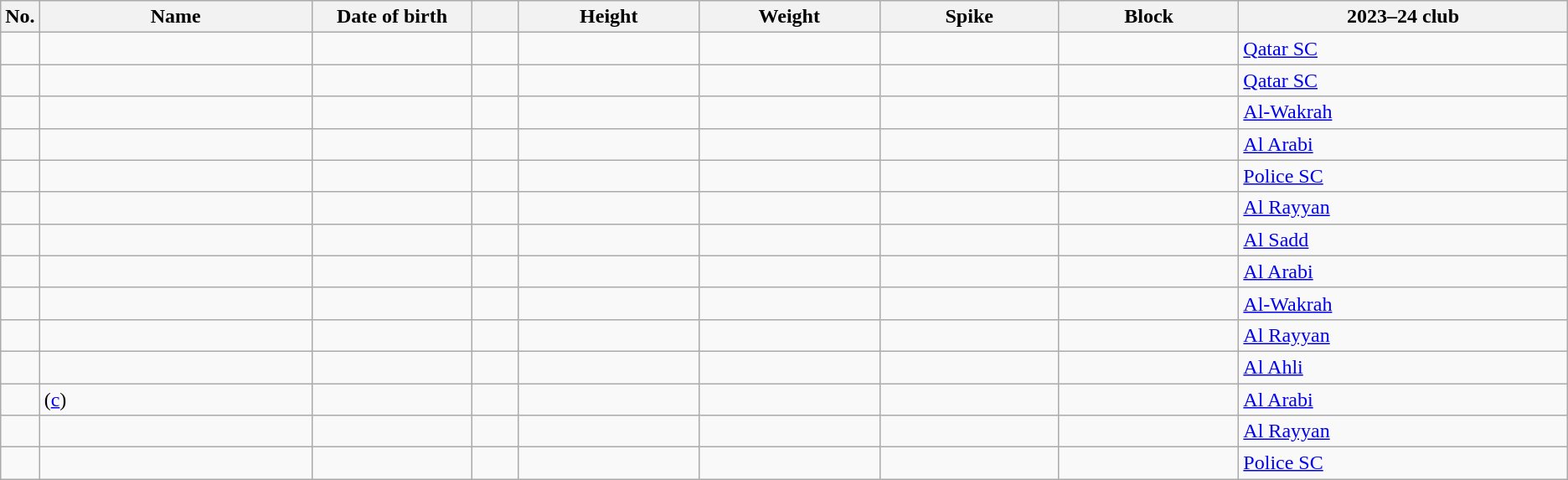<table class="wikitable sortable" style="font-size:100%; text-align:center;">
<tr>
<th>No.</th>
<th style="width:14em">Name</th>
<th style="width:8em">Date of birth</th>
<th style="width:2em"></th>
<th style="width:9em">Height</th>
<th style="width:9em">Weight</th>
<th style="width:9em">Spike</th>
<th style="width:9em">Block</th>
<th style="width:17em">2023–24 club</th>
</tr>
<tr>
<td></td>
<td style="text-align:left;"></td>
<td style="text-align:right;"></td>
<td></td>
<td></td>
<td></td>
<td></td>
<td></td>
<td style="text-align:left;"> <a href='#'>Qatar SC</a></td>
</tr>
<tr>
<td></td>
<td style="text-align:left;"></td>
<td style="text-align:right;"></td>
<td></td>
<td></td>
<td></td>
<td></td>
<td></td>
<td style="text-align:left;"> <a href='#'>Qatar SC</a></td>
</tr>
<tr>
<td></td>
<td style="text-align:left;"></td>
<td style="text-align:right;"></td>
<td></td>
<td></td>
<td></td>
<td></td>
<td></td>
<td style="text-align:left;"> <a href='#'>Al-Wakrah</a></td>
</tr>
<tr>
<td></td>
<td style="text-align:left;"></td>
<td style="text-align:right;"></td>
<td></td>
<td></td>
<td></td>
<td></td>
<td></td>
<td style="text-align:left;"> <a href='#'>Al Arabi</a></td>
</tr>
<tr>
<td></td>
<td style="text-align:left;"></td>
<td style="text-align:right;"></td>
<td></td>
<td></td>
<td></td>
<td></td>
<td></td>
<td style="text-align:left;"> <a href='#'>Police SC</a></td>
</tr>
<tr>
<td></td>
<td style="text-align:left;"></td>
<td style="text-align:right;"></td>
<td></td>
<td></td>
<td></td>
<td></td>
<td></td>
<td style="text-align:left;"> <a href='#'>Al Rayyan</a></td>
</tr>
<tr>
<td></td>
<td style="text-align:left;"></td>
<td style="text-align:right;"></td>
<td></td>
<td></td>
<td></td>
<td></td>
<td></td>
<td style="text-align:left;"> <a href='#'>Al Sadd</a></td>
</tr>
<tr>
<td></td>
<td style="text-align:left;"></td>
<td style="text-align:right;"></td>
<td></td>
<td></td>
<td></td>
<td></td>
<td></td>
<td style="text-align:left;"> <a href='#'>Al Arabi</a></td>
</tr>
<tr>
<td></td>
<td style="text-align:left;"></td>
<td style="text-align:right;"></td>
<td></td>
<td></td>
<td></td>
<td></td>
<td></td>
<td style="text-align:left;"> <a href='#'>Al-Wakrah</a></td>
</tr>
<tr>
<td></td>
<td style="text-align:left;"></td>
<td style="text-align:right;"></td>
<td></td>
<td></td>
<td></td>
<td></td>
<td></td>
<td style="text-align:left;"> <a href='#'>Al Rayyan</a></td>
</tr>
<tr>
<td></td>
<td style="text-align:left;"></td>
<td style="text-align:right;"></td>
<td></td>
<td></td>
<td></td>
<td></td>
<td></td>
<td style="text-align:left;"> <a href='#'>Al Ahli</a></td>
</tr>
<tr>
<td></td>
<td style="text-align:left;"> (<a href='#'>c</a>)</td>
<td style="text-align:right;"></td>
<td></td>
<td></td>
<td></td>
<td></td>
<td></td>
<td style="text-align:left;"> <a href='#'>Al Arabi</a></td>
</tr>
<tr>
<td></td>
<td style="text-align:left;"></td>
<td style="text-align:right;"></td>
<td></td>
<td></td>
<td></td>
<td></td>
<td></td>
<td style="text-align:left;"> <a href='#'>Al Rayyan</a></td>
</tr>
<tr>
<td></td>
<td style="text-align:left;"></td>
<td style="text-align:right;"></td>
<td></td>
<td></td>
<td></td>
<td></td>
<td></td>
<td style="text-align:left;"> <a href='#'>Police SC</a></td>
</tr>
</table>
